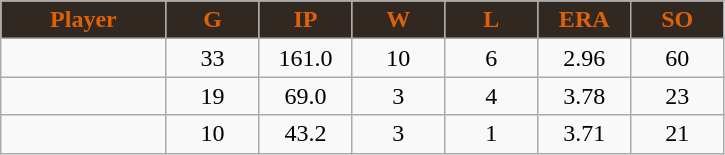<table class="wikitable sortable">
<tr>
<th style="background:#312821;color:#de6108;" width="16%">Player</th>
<th style="background:#312821;color:#de6108;" width="9%">G</th>
<th style="background:#312821;color:#de6108;" width="9%">IP</th>
<th style="background:#312821;color:#de6108;" width="9%">W</th>
<th style="background:#312821;color:#de6108;" width="9%">L</th>
<th style="background:#312821;color:#de6108;" width="9%">ERA</th>
<th style="background:#312821;color:#de6108;" width="9%">SO</th>
</tr>
<tr align="center">
<td></td>
<td>33</td>
<td>161.0</td>
<td>10</td>
<td>6</td>
<td>2.96</td>
<td>60</td>
</tr>
<tr align="center">
<td></td>
<td>19</td>
<td>69.0</td>
<td>3</td>
<td>4</td>
<td>3.78</td>
<td>23</td>
</tr>
<tr align="center">
<td></td>
<td>10</td>
<td>43.2</td>
<td>3</td>
<td>1</td>
<td>3.71</td>
<td>21</td>
</tr>
</table>
